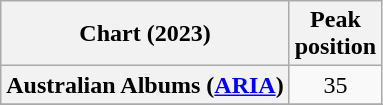<table class="wikitable sortable plainrowheaders" style="text-align:center">
<tr>
<th scope="col">Chart (2023)</th>
<th scope="col">Peak<br>position</th>
</tr>
<tr>
<th scope="row">Australian Albums (<a href='#'>ARIA</a>)</th>
<td>35</td>
</tr>
<tr>
</tr>
<tr>
</tr>
<tr>
</tr>
</table>
